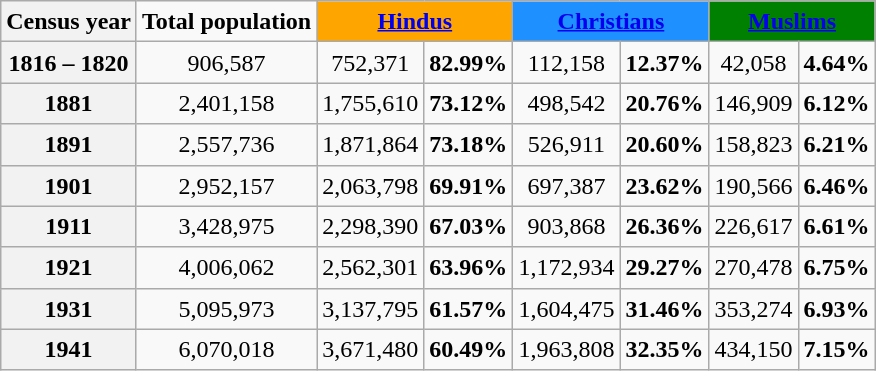<table class="wikitable sortable" style="line-height:20px;text-align:center;">
<tr>
<th>Census year</th>
<td><strong>Total population</strong></td>
<td colspan="2" style="background:Orange;"><a href='#'><span><strong>Hindus</strong></span></a></td>
<td colspan="2" style="background:DodgerBlue;"><a href='#'><span><strong>Christians</strong></span></a></td>
<td colspan="2" style="background:Green;"><a href='#'><span><strong>Muslims</strong></span></a></td>
</tr>
<tr>
<th>1816 – 1820</th>
<td>906,587</td>
<td>752,371</td>
<td><strong>82.99%</strong></td>
<td>112,158</td>
<td><strong>12.37%</strong></td>
<td>42,058</td>
<td><strong>4.64%</strong></td>
</tr>
<tr>
<th>1881</th>
<td>2,401,158</td>
<td>1,755,610</td>
<td><strong>73.12%</strong></td>
<td>498,542</td>
<td><strong>20.76%</strong></td>
<td>146,909</td>
<td><strong>6.12%</strong></td>
</tr>
<tr>
<th>1891</th>
<td>2,557,736</td>
<td>1,871,864</td>
<td><strong>73.18%</strong></td>
<td>526,911</td>
<td><strong>20.60%</strong></td>
<td>158,823</td>
<td><strong>6.21%</strong></td>
</tr>
<tr>
<th>1901</th>
<td>2,952,157</td>
<td>2,063,798</td>
<td><strong>69.91%</strong></td>
<td>697,387</td>
<td><strong>23.62%</strong></td>
<td>190,566</td>
<td><strong>6.46%</strong></td>
</tr>
<tr>
<th>1911</th>
<td>3,428,975</td>
<td>2,298,390</td>
<td><strong>67.03%</strong></td>
<td>903,868</td>
<td><strong>26.36%</strong></td>
<td>226,617</td>
<td><strong>6.61%</strong></td>
</tr>
<tr>
<th>1921</th>
<td>4,006,062</td>
<td>2,562,301</td>
<td><strong>63.96%</strong></td>
<td>1,172,934</td>
<td><strong>29.27%</strong></td>
<td>270,478</td>
<td><strong>6.75%</strong></td>
</tr>
<tr>
<th>1931</th>
<td>5,095,973</td>
<td>3,137,795</td>
<td><strong>61.57%</strong></td>
<td>1,604,475</td>
<td><strong>31.46%</strong></td>
<td>353,274</td>
<td><strong>6.93%</strong></td>
</tr>
<tr>
<th>1941</th>
<td>6,070,018</td>
<td>3,671,480</td>
<td><strong>60.49%</strong></td>
<td>1,963,808</td>
<td><strong>32.35%</strong></td>
<td>434,150</td>
<td><strong>7.15%</strong></td>
</tr>
</table>
